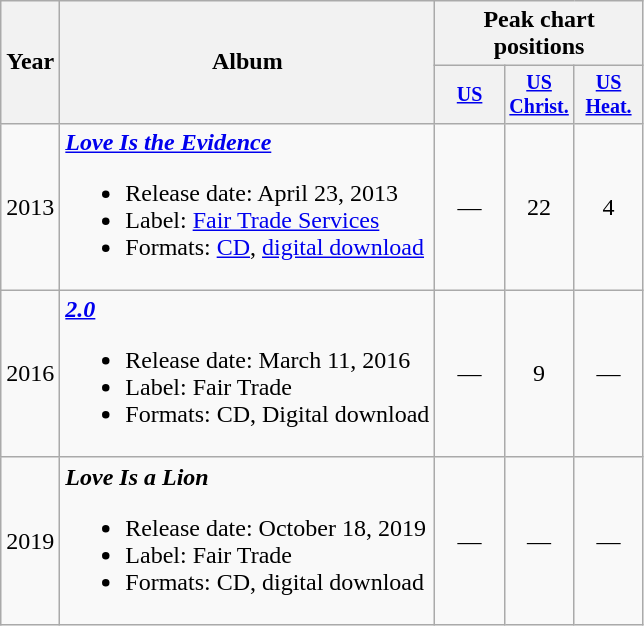<table class="wikitable" style="text-align:center;">
<tr>
<th rowspan="2">Year</th>
<th rowspan="2">Album</th>
<th colspan="3">Peak chart positions</th>
</tr>
<tr style="font-size:smaller;">
<th style="width:40px;"><a href='#'>US</a><br></th>
<th style="width:40px;"><a href='#'>US<br>Christ.</a><br></th>
<th style="width:40px;"><a href='#'>US<br>Heat.</a><br></th>
</tr>
<tr>
<td>2013</td>
<td style="text-align:left;"><strong><em><a href='#'>Love Is the Evidence</a></em></strong><br><ul><li>Release date: April 23, 2013</li><li>Label: <a href='#'>Fair Trade Services</a></li><li>Formats: <a href='#'>CD</a>, <a href='#'>digital download</a></li></ul></td>
<td>—</td>
<td>22</td>
<td>4</td>
</tr>
<tr>
<td>2016</td>
<td style="text-align:left;"><strong><em><a href='#'>2.0</a></em></strong><br><ul><li>Release date: March 11, 2016</li><li>Label: Fair Trade</li><li>Formats: CD, Digital download</li></ul></td>
<td>—</td>
<td>9</td>
<td>—</td>
</tr>
<tr>
<td>2019</td>
<td style="text-align:left;"><strong><em>Love Is a Lion</em></strong><br><ul><li>Release date: October 18, 2019</li><li>Label: Fair Trade</li><li>Formats: CD, digital download</li></ul></td>
<td>—</td>
<td>—</td>
<td>—</td>
</tr>
</table>
